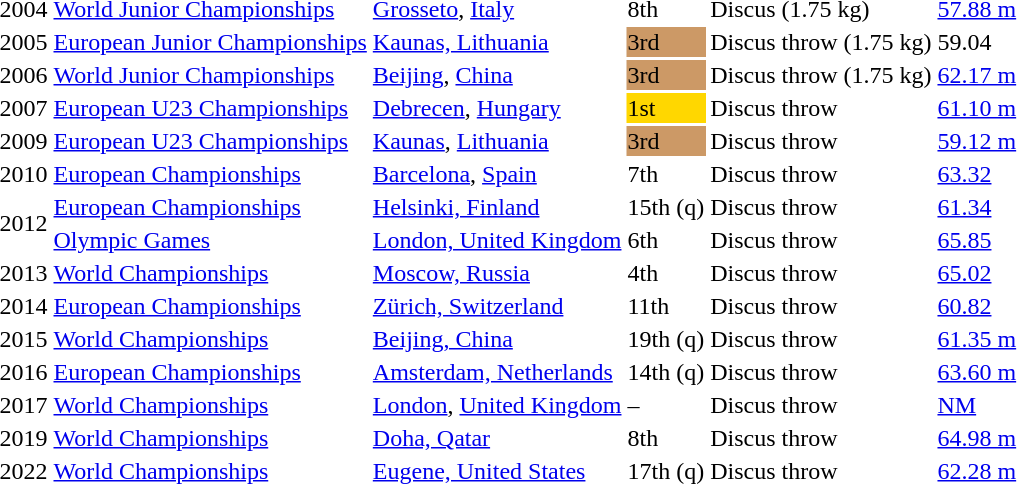<table>
<tr>
<td>2004</td>
<td><a href='#'>World Junior Championships</a></td>
<td><a href='#'>Grosseto</a>, <a href='#'>Italy</a></td>
<td>8th</td>
<td>Discus (1.75 kg)</td>
<td><a href='#'>57.88 m</a></td>
</tr>
<tr>
<td>2005</td>
<td><a href='#'>European Junior Championships</a></td>
<td><a href='#'>Kaunas, Lithuania</a></td>
<td bgcolor="cc9966">3rd</td>
<td>Discus throw (1.75 kg)</td>
<td>59.04</td>
</tr>
<tr>
<td>2006</td>
<td><a href='#'>World Junior Championships</a></td>
<td><a href='#'>Beijing</a>, <a href='#'>China</a></td>
<td bgcolor="cc9966">3rd</td>
<td>Discus throw (1.75 kg)</td>
<td><a href='#'>62.17 m</a></td>
</tr>
<tr>
<td>2007</td>
<td><a href='#'>European U23 Championships</a></td>
<td><a href='#'>Debrecen</a>, <a href='#'>Hungary</a></td>
<td bgcolor="gold">1st</td>
<td>Discus throw</td>
<td><a href='#'>61.10 m</a></td>
</tr>
<tr>
<td>2009</td>
<td><a href='#'>European U23 Championships</a></td>
<td><a href='#'>Kaunas</a>, <a href='#'>Lithuania</a></td>
<td bgcolor="cc9966">3rd</td>
<td>Discus throw</td>
<td><a href='#'>59.12 m</a></td>
</tr>
<tr>
<td>2010</td>
<td><a href='#'>European Championships</a></td>
<td><a href='#'>Barcelona</a>, <a href='#'>Spain</a></td>
<td>7th</td>
<td>Discus throw</td>
<td><a href='#'>63.32</a></td>
</tr>
<tr>
<td rowspan=2>2012</td>
<td><a href='#'>European Championships</a></td>
<td><a href='#'>Helsinki, Finland</a></td>
<td>15th (q)</td>
<td>Discus throw</td>
<td><a href='#'>61.34</a></td>
</tr>
<tr>
<td><a href='#'>Olympic Games</a></td>
<td><a href='#'>London, United Kingdom</a></td>
<td>6th</td>
<td>Discus throw</td>
<td><a href='#'>65.85</a></td>
</tr>
<tr>
<td>2013</td>
<td><a href='#'>World Championships</a></td>
<td><a href='#'>Moscow, Russia</a></td>
<td>4th</td>
<td>Discus throw</td>
<td><a href='#'>65.02</a></td>
</tr>
<tr>
<td>2014</td>
<td><a href='#'>European Championships</a></td>
<td><a href='#'>Zürich, Switzerland</a></td>
<td>11th</td>
<td>Discus throw</td>
<td><a href='#'>60.82</a></td>
</tr>
<tr>
<td>2015</td>
<td><a href='#'>World Championships</a></td>
<td><a href='#'>Beijing, China</a></td>
<td>19th (q)</td>
<td>Discus throw</td>
<td><a href='#'>61.35 m</a></td>
</tr>
<tr>
<td>2016</td>
<td><a href='#'>European Championships</a></td>
<td><a href='#'>Amsterdam, Netherlands</a></td>
<td>14th (q)</td>
<td>Discus throw</td>
<td><a href='#'>63.60 m</a></td>
</tr>
<tr>
<td>2017</td>
<td><a href='#'>World Championships</a></td>
<td><a href='#'>London</a>, <a href='#'>United Kingdom</a></td>
<td>–</td>
<td>Discus throw</td>
<td><a href='#'>NM</a></td>
</tr>
<tr>
<td>2019</td>
<td><a href='#'>World Championships</a></td>
<td><a href='#'>Doha, Qatar</a></td>
<td>8th</td>
<td>Discus throw</td>
<td><a href='#'>64.98 m</a></td>
</tr>
<tr>
<td>2022</td>
<td><a href='#'>World Championships</a></td>
<td><a href='#'>Eugene, United States</a></td>
<td>17th (q)</td>
<td>Discus throw</td>
<td><a href='#'>62.28 m</a></td>
</tr>
</table>
